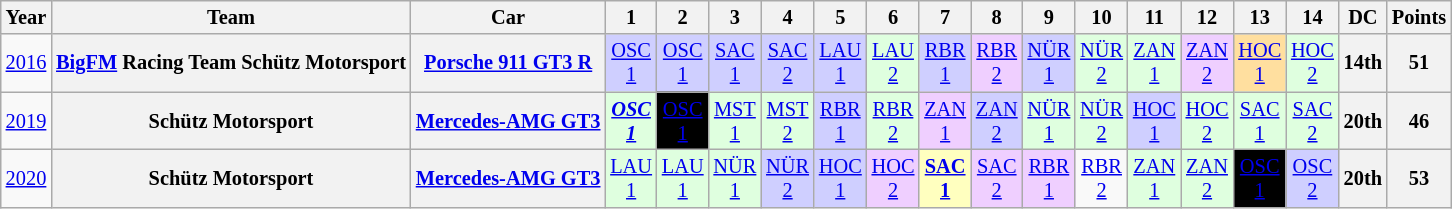<table class="wikitable" style="text-align:center; font-size:85%">
<tr>
<th>Year</th>
<th>Team</th>
<th>Car</th>
<th>1</th>
<th>2</th>
<th>3</th>
<th>4</th>
<th>5</th>
<th>6</th>
<th>7</th>
<th>8</th>
<th>9</th>
<th>10</th>
<th>11</th>
<th>12</th>
<th>13</th>
<th>14</th>
<th>DC</th>
<th>Points</th>
</tr>
<tr>
<td id=2016R><a href='#'>2016</a></td>
<th nowrap><a href='#'>BigFM</a> Racing Team Schütz Motorsport</th>
<th nowrap><a href='#'>Porsche 911 GT3 R</a></th>
<td bgcolor="#CFCFFF"><a href='#'>OSC<br>1</a><br></td>
<td bgcolor="#CFCFFF"><a href='#'>OSC<br>1</a><br></td>
<td bgcolor="#CFCFFF"><a href='#'>SAC<br>1</a><br></td>
<td bgcolor="#CFCFFF"><a href='#'>SAC<br>2</a><br></td>
<td bgcolor="#CFCFFF"><a href='#'>LAU<br>1</a><br></td>
<td bgcolor="#DFFFDF"><a href='#'>LAU<br>2</a><br></td>
<td bgcolor="#CFCFFF"><a href='#'>RBR<br>1</a><br></td>
<td bgcolor="#EFCFFF"><a href='#'>RBR<br>2</a><br></td>
<td bgcolor="#CFCFFF"><a href='#'>NÜR<br>1</a><br></td>
<td bgcolor="#DFFFDF"><a href='#'>NÜR<br>2</a><br></td>
<td bgcolor="#DFFFDF"><a href='#'>ZAN<br>1</a><br></td>
<td bgcolor="#EFCFFF"><a href='#'>ZAN<br>2</a><br></td>
<td bgcolor="#FFDF9F"><a href='#'>HOC<br>1</a><br></td>
<td bgcolor="#DFFFDF"><a href='#'>HOC<br>2</a><br></td>
<th>14th</th>
<th>51</th>
</tr>
<tr>
<td id=2019R><a href='#'>2019</a></td>
<th nowrap>Schütz Motorsport</th>
<th nowrap><a href='#'>Mercedes-AMG GT3</a></th>
<td bgcolor="#DFFFDF"><strong><em><a href='#'>OSC<br>1</a></em></strong><br></td>
<td style="background:#000; color:#fff;"><a href='#'><span>OSC<br>1</span></a><br></td>
<td bgcolor="#DFFFDF"><a href='#'>MST<br>1</a><br></td>
<td bgcolor="#DFFFDF"><a href='#'>MST<br>2</a><br></td>
<td bgcolor="#CFCFFF"><a href='#'>RBR<br>1</a><br></td>
<td bgcolor="#DFFFDF"><a href='#'>RBR<br>2</a><br></td>
<td bgcolor="#EFCFFF"><a href='#'>ZAN<br>1</a><br></td>
<td bgcolor="#CFCFFF"><a href='#'>ZAN<br>2</a><br></td>
<td bgcolor="#DFFFDF"><a href='#'>NÜR<br>1</a><br></td>
<td bgcolor="#DFFFDF"><a href='#'>NÜR<br>2</a><br></td>
<td bgcolor="#CFCFFF"><a href='#'>HOC<br>1</a><br></td>
<td bgcolor="#DFFFDF"><a href='#'>HOC<br>2</a><br></td>
<td bgcolor="#DFFFDF"><a href='#'>SAC<br>1</a><br></td>
<td bgcolor="#DFFFDF"><a href='#'>SAC<br>2</a><br></td>
<th>20th</th>
<th>46</th>
</tr>
<tr>
<td id=2020R><a href='#'>2020</a></td>
<th nowrap>Schütz Motorsport</th>
<th nowrap><a href='#'>Mercedes-AMG GT3</a></th>
<td bgcolor="#DFFFDF"><a href='#'>LAU<br>1</a><br></td>
<td bgcolor="#DFFFDF"><a href='#'>LAU<br>1</a><br></td>
<td bgcolor="#DFFFDF"><a href='#'>NÜR<br>1</a><br></td>
<td bgcolor="#CFCFFF"><a href='#'>NÜR<br>2</a><br></td>
<td bgcolor="#CFCFFF"><a href='#'>HOC<br>1</a><br></td>
<td bgcolor="#EFCFFF"><a href='#'>HOC<br>2</a><br></td>
<td bgcolor="#FFFFBF"><strong><a href='#'>SAC<br>1</a></strong><br></td>
<td bgcolor="#EFCFFF"><a href='#'>SAC<br>2</a><br></td>
<td bgcolor="#EFCFFF"><a href='#'>RBR<br>1</a><br></td>
<td><a href='#'>RBR<br>2</a></td>
<td bgcolor="#DFFFDF"><a href='#'>ZAN<br>1</a><br></td>
<td bgcolor="#DFFFDF"><a href='#'>ZAN<br>2</a><br></td>
<td style="background:#000; color:#fff;"><a href='#'><span>OSC<br>1</span></a><br></td>
<td bgcolor="#CFCFFF"><a href='#'>OSC<br>2</a><br></td>
<th>20th</th>
<th>53</th>
</tr>
</table>
